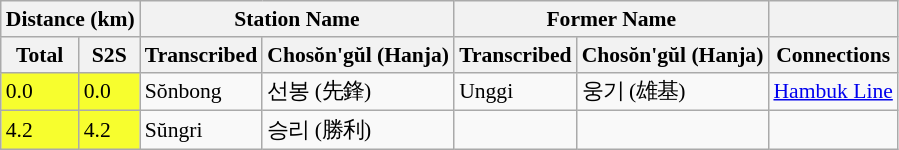<table class="wikitable" style="font-size:90%;">
<tr>
<th colspan="2">Distance (km)</th>
<th colspan="2">Station Name</th>
<th colspan="2">Former Name</th>
<th></th>
</tr>
<tr>
<th>Total</th>
<th>S2S</th>
<th>Transcribed</th>
<th>Chosŏn'gŭl (Hanja)</th>
<th>Transcribed</th>
<th>Chosŏn'gŭl (Hanja)</th>
<th>Connections</th>
</tr>
<tr>
<td bgcolor=#F7FE2E>0.0</td>
<td bgcolor=#F7FE2E>0.0</td>
<td>Sŏnbong</td>
<td>선봉 (先鋒)</td>
<td>Unggi</td>
<td>웅기 (雄基)</td>
<td><a href='#'>Hambuk Line</a></td>
</tr>
<tr>
<td bgcolor=#F7FE2E>4.2</td>
<td bgcolor=#F7FE2E>4.2</td>
<td>Sŭngri</td>
<td>승리 (勝利)</td>
<td></td>
<td></td>
<td></td>
</tr>
</table>
